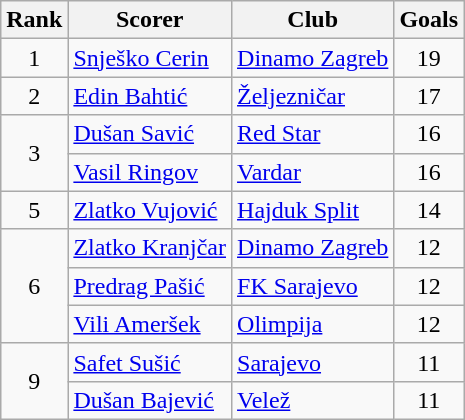<table class="wikitable">
<tr>
<th>Rank</th>
<th>Scorer</th>
<th>Club</th>
<th>Goals</th>
</tr>
<tr>
<td align=center>1</td>
<td> <a href='#'>Snješko Cerin</a></td>
<td><a href='#'>Dinamo Zagreb</a></td>
<td align=center>19</td>
</tr>
<tr>
<td align=center>2</td>
<td> <a href='#'>Edin Bahtić</a></td>
<td><a href='#'>Željezničar</a></td>
<td align=center>17</td>
</tr>
<tr>
<td rowspan=2 align=center>3</td>
<td> <a href='#'>Dušan Savić</a></td>
<td><a href='#'>Red Star</a></td>
<td align=center>16</td>
</tr>
<tr>
<td> <a href='#'>Vasil Ringov</a></td>
<td><a href='#'>Vardar</a></td>
<td align=center>16</td>
</tr>
<tr>
<td align=center>5</td>
<td> <a href='#'>Zlatko Vujović</a></td>
<td><a href='#'>Hajduk Split</a></td>
<td align=center>14</td>
</tr>
<tr>
<td rowspan=3 align=center>6</td>
<td> <a href='#'>Zlatko Kranjčar</a></td>
<td><a href='#'>Dinamo Zagreb</a></td>
<td align=center>12</td>
</tr>
<tr>
<td> <a href='#'>Predrag Pašić</a></td>
<td><a href='#'>FK Sarajevo</a></td>
<td align=center>12</td>
</tr>
<tr>
<td> <a href='#'>Vili Ameršek</a></td>
<td><a href='#'>Olimpija</a></td>
<td align=center>12</td>
</tr>
<tr>
<td rowspan=2 align=center>9</td>
<td> <a href='#'>Safet Sušić</a></td>
<td><a href='#'>Sarajevo</a></td>
<td align=center>11</td>
</tr>
<tr>
<td> <a href='#'>Dušan Bajević</a></td>
<td><a href='#'>Velež</a></td>
<td align=center>11</td>
</tr>
</table>
